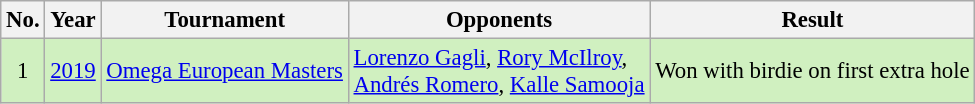<table class="wikitable" style="font-size:95%;">
<tr>
<th>No.</th>
<th>Year</th>
<th>Tournament</th>
<th>Opponents</th>
<th>Result</th>
</tr>
<tr style="background:#D0F0C0;">
<td align=center>1</td>
<td><a href='#'>2019</a></td>
<td><a href='#'>Omega European Masters</a></td>
<td> <a href='#'>Lorenzo Gagli</a>,  <a href='#'>Rory McIlroy</a>,<br> <a href='#'>Andrés Romero</a>,  <a href='#'>Kalle Samooja</a></td>
<td>Won with birdie on first extra hole</td>
</tr>
</table>
